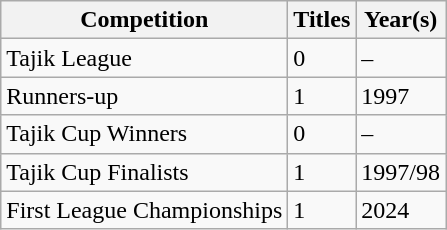<table class="wikitable">
<tr>
<th>Competition</th>
<th>Titles</th>
<th>Year(s)</th>
</tr>
<tr>
<td>Tajik League</td>
<td>0</td>
<td>–</td>
</tr>
<tr>
<td>Runners-up</td>
<td>1</td>
<td>1997</td>
</tr>
<tr>
<td>Tajik Cup Winners</td>
<td>0</td>
<td>–</td>
</tr>
<tr>
<td>Tajik Cup Finalists</td>
<td>1</td>
<td>1997/98</td>
</tr>
<tr>
<td>First League Championships</td>
<td>1</td>
<td>2024</td>
</tr>
</table>
